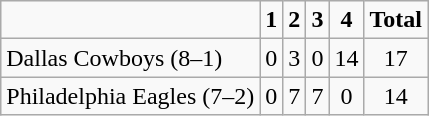<table class="wikitable" style="text-align:center">
<tr>
<td></td>
<td><strong>1</strong></td>
<td><strong>2</strong></td>
<td><strong>3</strong></td>
<td><strong>4</strong></td>
<td><strong>Total</strong></td>
</tr>
<tr>
<td align="left">Dallas Cowboys (8–1)</td>
<td>0</td>
<td>3</td>
<td>0</td>
<td>14</td>
<td>17</td>
</tr>
<tr>
<td align="left">Philadelphia Eagles (7–2)</td>
<td>0</td>
<td>7</td>
<td>7</td>
<td>0</td>
<td>14</td>
</tr>
</table>
